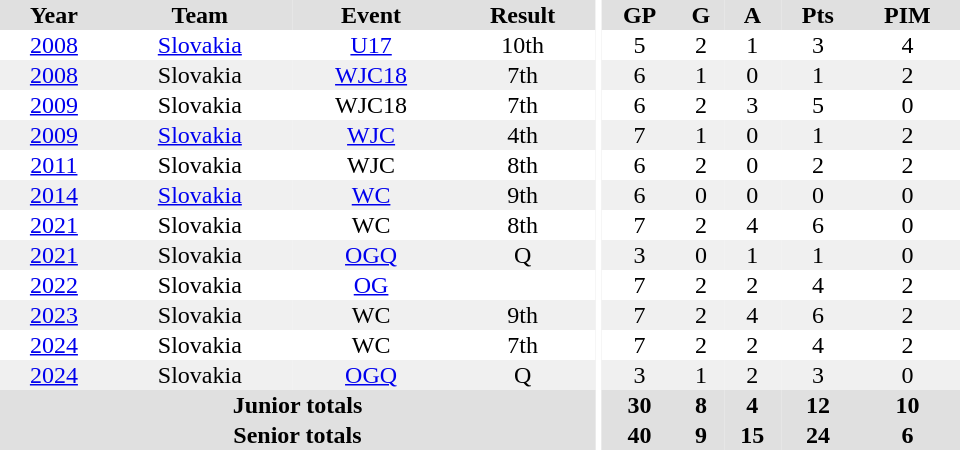<table border="0" cellpadding="1" cellspacing="0" ID="Table3" style="text-align:center; width:40em">
<tr bgcolor="#e0e0e0">
<th>Year</th>
<th>Team</th>
<th>Event</th>
<th>Result</th>
<th rowspan="99" bgcolor="#fff"></th>
<th>GP</th>
<th>G</th>
<th>A</th>
<th>Pts</th>
<th>PIM</th>
</tr>
<tr>
<td><a href='#'>2008</a></td>
<td><a href='#'>Slovakia</a></td>
<td><a href='#'>U17</a></td>
<td>10th</td>
<td>5</td>
<td>2</td>
<td>1</td>
<td>3</td>
<td>4</td>
</tr>
<tr bgcolor="#f0f0f0">
<td><a href='#'>2008</a></td>
<td>Slovakia</td>
<td><a href='#'>WJC18</a></td>
<td>7th</td>
<td>6</td>
<td>1</td>
<td>0</td>
<td>1</td>
<td>2</td>
</tr>
<tr>
<td><a href='#'>2009</a></td>
<td>Slovakia</td>
<td>WJC18</td>
<td>7th</td>
<td>6</td>
<td>2</td>
<td>3</td>
<td>5</td>
<td>0</td>
</tr>
<tr bgcolor="#f0f0f0">
<td><a href='#'>2009</a></td>
<td><a href='#'>Slovakia</a></td>
<td><a href='#'>WJC</a></td>
<td>4th</td>
<td>7</td>
<td>1</td>
<td>0</td>
<td>1</td>
<td>2</td>
</tr>
<tr>
<td><a href='#'>2011</a></td>
<td>Slovakia</td>
<td>WJC</td>
<td>8th</td>
<td>6</td>
<td>2</td>
<td>0</td>
<td>2</td>
<td>2</td>
</tr>
<tr bgcolor="#f0f0f0">
<td><a href='#'>2014</a></td>
<td><a href='#'>Slovakia</a></td>
<td><a href='#'>WC</a></td>
<td>9th</td>
<td>6</td>
<td>0</td>
<td>0</td>
<td>0</td>
<td>0</td>
</tr>
<tr>
<td><a href='#'>2021</a></td>
<td>Slovakia</td>
<td>WC</td>
<td>8th</td>
<td>7</td>
<td>2</td>
<td>4</td>
<td>6</td>
<td>0</td>
</tr>
<tr bgcolor="#f0f0f0">
<td><a href='#'>2021</a></td>
<td>Slovakia</td>
<td><a href='#'>OGQ</a></td>
<td>Q</td>
<td>3</td>
<td>0</td>
<td>1</td>
<td>1</td>
<td>0</td>
</tr>
<tr>
<td><a href='#'>2022</a></td>
<td>Slovakia</td>
<td><a href='#'>OG</a></td>
<td></td>
<td>7</td>
<td>2</td>
<td>2</td>
<td>4</td>
<td>2</td>
</tr>
<tr bgcolor="#f0f0f0">
<td><a href='#'>2023</a></td>
<td>Slovakia</td>
<td>WC</td>
<td>9th</td>
<td>7</td>
<td>2</td>
<td>4</td>
<td>6</td>
<td>2</td>
</tr>
<tr>
<td><a href='#'>2024</a></td>
<td>Slovakia</td>
<td>WC</td>
<td>7th</td>
<td>7</td>
<td>2</td>
<td>2</td>
<td>4</td>
<td>2</td>
</tr>
<tr bgcolor="#f0f0f0">
<td><a href='#'>2024</a></td>
<td>Slovakia</td>
<td><a href='#'>OGQ</a></td>
<td>Q</td>
<td>3</td>
<td>1</td>
<td>2</td>
<td>3</td>
<td>0</td>
</tr>
<tr bgcolor="#e0e0e0">
<th colspan="4">Junior totals</th>
<th>30</th>
<th>8</th>
<th>4</th>
<th>12</th>
<th>10</th>
</tr>
<tr bgcolor="#e0e0e0">
<th colspan="4">Senior totals</th>
<th>40</th>
<th>9</th>
<th>15</th>
<th>24</th>
<th>6</th>
</tr>
</table>
